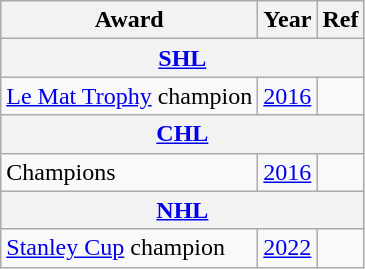<table class="wikitable">
<tr>
<th>Award</th>
<th>Year</th>
<th>Ref</th>
</tr>
<tr ALIGN="center">
<th colspan="3"><a href='#'>SHL</a></th>
</tr>
<tr>
<td><a href='#'>Le Mat Trophy</a> champion</td>
<td><a href='#'>2016</a></td>
<td></td>
</tr>
<tr ALIGN="center">
<th colspan="3"><a href='#'>CHL</a></th>
</tr>
<tr>
<td>Champions</td>
<td><a href='#'>2016</a></td>
<td></td>
</tr>
<tr>
<th colspan="3"><a href='#'>NHL</a></th>
</tr>
<tr>
<td><a href='#'>Stanley Cup</a> champion</td>
<td><a href='#'>2022</a></td>
<td></td>
</tr>
</table>
